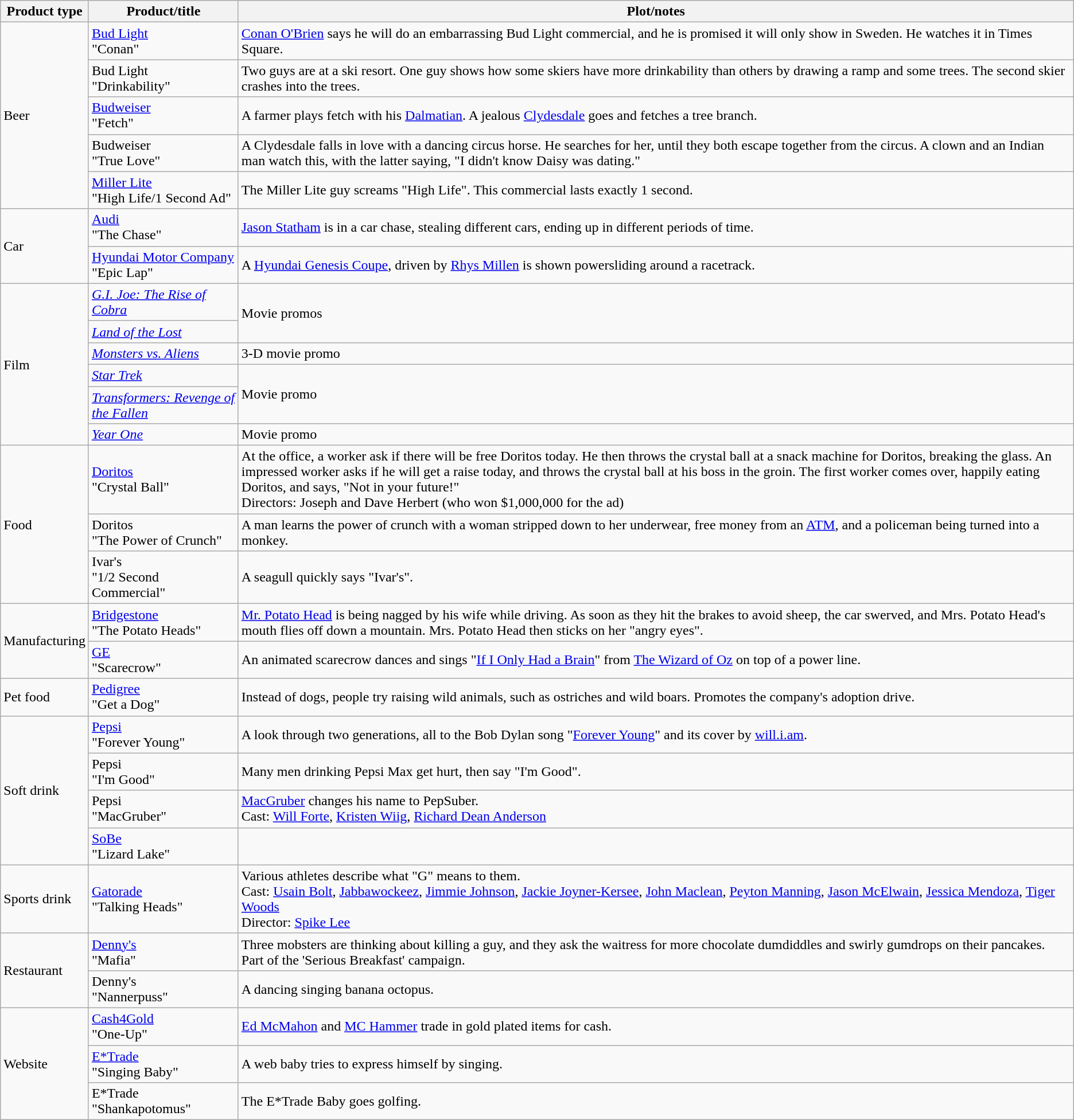<table class="wikitable">
<tr>
<th>Product type</th>
<th>Product/title</th>
<th>Plot/notes</th>
</tr>
<tr>
<td rowspan="5">Beer</td>
<td><a href='#'>Bud Light</a><br>"Conan"</td>
<td><a href='#'>Conan O'Brien</a> says he will do an embarrassing Bud Light commercial, and he is promised it will only show in Sweden. He watches it in Times Square.</td>
</tr>
<tr>
<td>Bud Light<br>"Drinkability"</td>
<td>Two guys are at a ski resort. One guy shows how some skiers have more drinkability than others by drawing a ramp and some trees. The second skier crashes into the trees.</td>
</tr>
<tr>
<td><a href='#'>Budweiser</a><br>"Fetch"</td>
<td>A farmer plays fetch with his <a href='#'>Dalmatian</a>. A jealous <a href='#'>Clydesdale</a> goes and fetches a tree branch.</td>
</tr>
<tr>
<td>Budweiser<br>"True Love"</td>
<td>A Clydesdale falls in love with a dancing circus horse. He searches for her, until they both escape together from the circus. A clown and an Indian man watch this, with the latter saying, "I didn't know Daisy was dating."</td>
</tr>
<tr>
<td><a href='#'>Miller Lite</a><br>"High Life/1 Second Ad"</td>
<td>The Miller Lite guy screams "High Life". This commercial lasts exactly 1 second.</td>
</tr>
<tr>
<td rowspan="2">Car</td>
<td><a href='#'>Audi</a><br>"The Chase"</td>
<td><a href='#'>Jason Statham</a> is in a car chase, stealing different cars, ending up in different periods of time.</td>
</tr>
<tr>
<td><a href='#'>Hyundai Motor Company</a><br>"Epic Lap"</td>
<td>A <a href='#'>Hyundai Genesis Coupe</a>, driven by <a href='#'>Rhys Millen</a> is shown powersliding around a racetrack.</td>
</tr>
<tr>
<td rowspan="6">Film</td>
<td><em><a href='#'>G.I. Joe: The Rise of Cobra</a></em></td>
<td rowspan="2">Movie promos</td>
</tr>
<tr>
<td><em><a href='#'>Land of the Lost</a></em></td>
</tr>
<tr>
<td><em><a href='#'>Monsters vs. Aliens</a></em></td>
<td>3-D movie promo</td>
</tr>
<tr>
<td><em><a href='#'>Star Trek</a></em></td>
<td rowspan="2">Movie promo</td>
</tr>
<tr>
<td><em><a href='#'>Transformers: Revenge of the Fallen</a></em></td>
</tr>
<tr>
<td><em><a href='#'>Year One</a></em></td>
<td>Movie promo</td>
</tr>
<tr>
<td rowspan="3">Food</td>
<td><a href='#'>Doritos</a><br>"Crystal Ball"</td>
<td>At the office, a worker ask if there will be free Doritos today. He then throws the crystal ball at a snack machine for Doritos, breaking the glass. An impressed worker asks if he will get a raise today, and throws the crystal ball at his boss in the groin. The first worker comes over, happily eating Doritos, and says, "Not in your future!"<br>Directors: Joseph and Dave Herbert (who won $1,000,000 for the ad)</td>
</tr>
<tr>
<td>Doritos<br>"The Power of Crunch"</td>
<td>A man learns the power of crunch with a woman stripped down to her underwear, free money from an <a href='#'>ATM</a>, and a policeman being turned into a monkey.</td>
</tr>
<tr>
<td>Ivar's<br>"1/2 Second Commercial"</td>
<td>A seagull quickly says "Ivar's".</td>
</tr>
<tr>
<td rowspan="2">Manufacturing</td>
<td><a href='#'>Bridgestone</a><br>"The Potato Heads"</td>
<td><a href='#'>Mr. Potato Head</a> is being nagged by his wife while driving.  As soon as they hit the brakes to avoid sheep, the car swerved, and Mrs. Potato Head's mouth flies off down a mountain. Mrs. Potato Head then sticks on her "angry eyes".</td>
</tr>
<tr>
<td><a href='#'>GE</a><br>"Scarecrow"</td>
<td>An animated scarecrow dances and sings "<a href='#'>If I Only Had a Brain</a>" from <a href='#'>The Wizard of Oz</a> on top of a power line.</td>
</tr>
<tr>
<td>Pet food</td>
<td><a href='#'>Pedigree</a><br>"Get a Dog"</td>
<td>Instead of dogs, people try raising wild animals, such as ostriches and wild boars. Promotes the company's adoption drive.</td>
</tr>
<tr>
<td rowspan="4">Soft drink</td>
<td><a href='#'>Pepsi</a><br>"Forever Young"</td>
<td>A look through two generations, all to the Bob Dylan song "<a href='#'>Forever Young</a>" and its cover by <a href='#'>will.i.am</a>.</td>
</tr>
<tr>
<td>Pepsi<br>"I'm Good"</td>
<td>Many men drinking Pepsi Max get hurt, then say "I'm Good".</td>
</tr>
<tr>
<td>Pepsi<br>"MacGruber"</td>
<td><a href='#'>MacGruber</a> changes his name to PepSuber.<br>Cast: <a href='#'>Will Forte</a>, <a href='#'>Kristen Wiig</a>, <a href='#'>Richard Dean Anderson</a></td>
</tr>
<tr>
<td><a href='#'>SoBe</a><br>"Lizard Lake"</td>
<td></td>
</tr>
<tr>
<td>Sports drink</td>
<td><a href='#'>Gatorade</a><br>"Talking Heads"</td>
<td>Various athletes describe what "G" means to them. <br>Cast: <a href='#'>Usain Bolt</a>, <a href='#'>Jabbawockeez</a>, <a href='#'>Jimmie Johnson</a>, <a href='#'>Jackie Joyner-Kersee</a>, <a href='#'>John Maclean</a>, <a href='#'>Peyton Manning</a>, <a href='#'>Jason McElwain</a>, <a href='#'>Jessica Mendoza</a>, <a href='#'>Tiger Woods</a> <br>Director: <a href='#'>Spike Lee</a></td>
</tr>
<tr>
<td rowspan="2">Restaurant</td>
<td><a href='#'>Denny's</a><br>"Mafia"</td>
<td>Three mobsters are thinking about killing a guy, and they ask the waitress for more chocolate dumdiddles and swirly gumdrops on their pancakes. Part of the 'Serious Breakfast' campaign.</td>
</tr>
<tr>
<td>Denny's<br>"Nannerpuss"</td>
<td>A dancing singing banana octopus.</td>
</tr>
<tr>
<td rowspan="3">Website</td>
<td><a href='#'>Cash4Gold</a><br>"One-Up"</td>
<td><a href='#'>Ed McMahon</a> and <a href='#'>MC Hammer</a> trade in gold plated items for cash.</td>
</tr>
<tr>
<td><a href='#'>E*Trade</a><br>"Singing Baby"</td>
<td>A web baby tries to express himself by singing.</td>
</tr>
<tr>
<td>E*Trade<br>"Shankapotomus"</td>
<td>The E*Trade Baby goes golfing.</td>
</tr>
</table>
